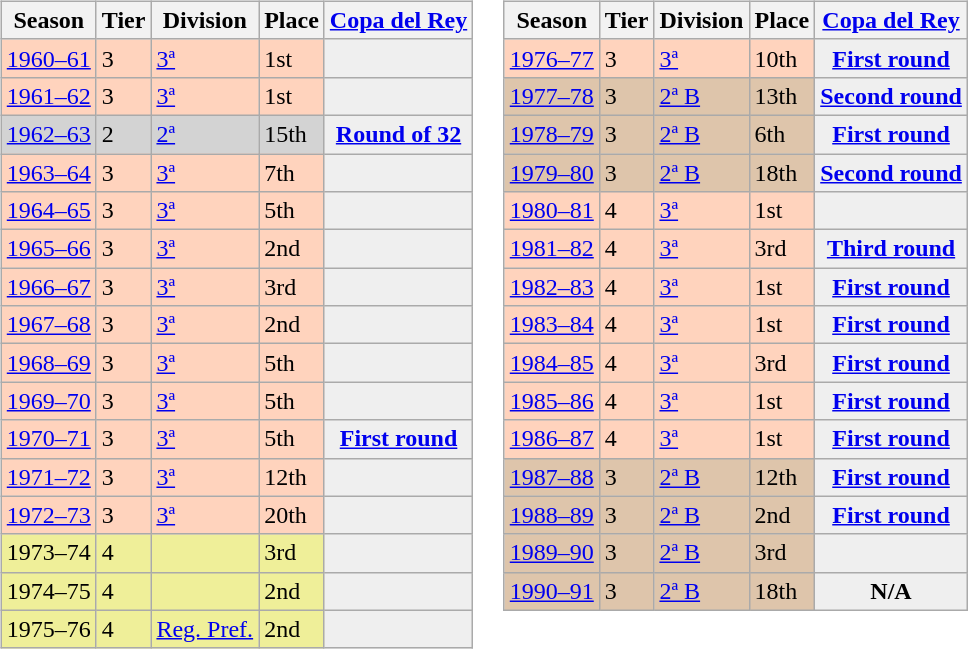<table>
<tr>
<td valign="top" width=0%><br><table class="wikitable">
<tr style="background:#f0f6fa;">
<th>Season</th>
<th>Tier</th>
<th>Division</th>
<th>Place</th>
<th><a href='#'>Copa del Rey</a></th>
</tr>
<tr>
<td style="background:#FFD3BD;"><a href='#'>1960–61</a></td>
<td style="background:#FFD3BD;">3</td>
<td style="background:#FFD3BD;"><a href='#'>3ª</a></td>
<td style="background:#FFD3BD;">1st</td>
<th style="background:#efefef;"></th>
</tr>
<tr>
<td style="background:#FFD3BD;"><a href='#'>1961–62</a></td>
<td style="background:#FFD3BD;">3</td>
<td style="background:#FFD3BD;"><a href='#'>3ª</a></td>
<td style="background:#FFD3BD;">1st</td>
<th style="background:#efefef;"></th>
</tr>
<tr>
<td style="background:#D3D3D3;"><a href='#'>1962–63</a></td>
<td style="background:#D3D3D3;">2</td>
<td style="background:#D3D3D3;"><a href='#'>2ª</a></td>
<td style="background:#D3D3D3;">15th</td>
<th style="background:#efefef;"><a href='#'>Round of 32</a></th>
</tr>
<tr>
<td style="background:#FFD3BD;"><a href='#'>1963–64</a></td>
<td style="background:#FFD3BD;">3</td>
<td style="background:#FFD3BD;"><a href='#'>3ª</a></td>
<td style="background:#FFD3BD;">7th</td>
<th style="background:#efefef;"></th>
</tr>
<tr>
<td style="background:#FFD3BD;"><a href='#'>1964–65</a></td>
<td style="background:#FFD3BD;">3</td>
<td style="background:#FFD3BD;"><a href='#'>3ª</a></td>
<td style="background:#FFD3BD;">5th</td>
<th style="background:#efefef;"></th>
</tr>
<tr>
<td style="background:#FFD3BD;"><a href='#'>1965–66</a></td>
<td style="background:#FFD3BD;">3</td>
<td style="background:#FFD3BD;"><a href='#'>3ª</a></td>
<td style="background:#FFD3BD;">2nd</td>
<th style="background:#efefef;"></th>
</tr>
<tr>
<td style="background:#FFD3BD;"><a href='#'>1966–67</a></td>
<td style="background:#FFD3BD;">3</td>
<td style="background:#FFD3BD;"><a href='#'>3ª</a></td>
<td style="background:#FFD3BD;">3rd</td>
<th style="background:#efefef;"></th>
</tr>
<tr>
<td style="background:#FFD3BD;"><a href='#'>1967–68</a></td>
<td style="background:#FFD3BD;">3</td>
<td style="background:#FFD3BD;"><a href='#'>3ª</a></td>
<td style="background:#FFD3BD;">2nd</td>
<th style="background:#efefef;"></th>
</tr>
<tr>
<td style="background:#FFD3BD;"><a href='#'>1968–69</a></td>
<td style="background:#FFD3BD;">3</td>
<td style="background:#FFD3BD;"><a href='#'>3ª</a></td>
<td style="background:#FFD3BD;">5th</td>
<th style="background:#efefef;"></th>
</tr>
<tr>
<td style="background:#FFD3BD;"><a href='#'>1969–70</a></td>
<td style="background:#FFD3BD;">3</td>
<td style="background:#FFD3BD;"><a href='#'>3ª</a></td>
<td style="background:#FFD3BD;">5th</td>
<th style="background:#efefef;"></th>
</tr>
<tr>
<td style="background:#FFD3BD;"><a href='#'>1970–71</a></td>
<td style="background:#FFD3BD;">3</td>
<td style="background:#FFD3BD;"><a href='#'>3ª</a></td>
<td style="background:#FFD3BD;">5th</td>
<th style="background:#efefef;"><a href='#'>First round</a></th>
</tr>
<tr>
<td style="background:#FFD3BD;"><a href='#'>1971–72</a></td>
<td style="background:#FFD3BD;">3</td>
<td style="background:#FFD3BD;"><a href='#'>3ª</a></td>
<td style="background:#FFD3BD;">12th</td>
<th style="background:#efefef;"></th>
</tr>
<tr>
<td style="background:#FFD3BD;"><a href='#'>1972–73</a></td>
<td style="background:#FFD3BD;">3</td>
<td style="background:#FFD3BD;"><a href='#'>3ª</a></td>
<td style="background:#FFD3BD;">20th</td>
<th style="background:#efefef;"></th>
</tr>
<tr>
<td style="background:#EFEF99;">1973–74</td>
<td style="background:#EFEF99;">4</td>
<td style="background:#EFEF99;"></td>
<td style="background:#EFEF99;">3rd</td>
<th style="background:#efefef;"></th>
</tr>
<tr>
<td style="background:#EFEF99;">1974–75</td>
<td style="background:#EFEF99;">4</td>
<td style="background:#EFEF99;"></td>
<td style="background:#EFEF99;">2nd</td>
<th style="background:#efefef;"></th>
</tr>
<tr>
<td style="background:#EFEF99;">1975–76</td>
<td style="background:#EFEF99;">4</td>
<td style="background:#EFEF99;"><a href='#'>Reg. Pref.</a></td>
<td style="background:#EFEF99;">2nd</td>
<th style="background:#efefef;"></th>
</tr>
</table>
</td>
<td valign="top" width=0%><br><table class="wikitable">
<tr style="background:#f0f6fa;">
<th>Season</th>
<th>Tier</th>
<th>Division</th>
<th>Place</th>
<th><a href='#'>Copa del Rey</a></th>
</tr>
<tr>
<td style="background:#FFD3BD;"><a href='#'>1976–77</a></td>
<td style="background:#FFD3BD;">3</td>
<td style="background:#FFD3BD;"><a href='#'>3ª</a></td>
<td style="background:#FFD3BD;">10th</td>
<th style="background:#efefef;"><a href='#'>First round</a></th>
</tr>
<tr>
<td style="background:#DEC5AB;"><a href='#'>1977–78</a></td>
<td style="background:#DEC5AB;">3</td>
<td style="background:#DEC5AB;"><a href='#'>2ª B</a></td>
<td style="background:#DEC5AB;">13th</td>
<th style="background:#efefef;"><a href='#'>Second round</a></th>
</tr>
<tr>
<td style="background:#DEC5AB;"><a href='#'>1978–79</a></td>
<td style="background:#DEC5AB;">3</td>
<td style="background:#DEC5AB;"><a href='#'>2ª B</a></td>
<td style="background:#DEC5AB;">6th</td>
<th style="background:#efefef;"><a href='#'>First round</a></th>
</tr>
<tr>
<td style="background:#DEC5AB;"><a href='#'>1979–80</a></td>
<td style="background:#DEC5AB;">3</td>
<td style="background:#DEC5AB;"><a href='#'>2ª B</a></td>
<td style="background:#DEC5AB;">18th</td>
<th style="background:#efefef;"><a href='#'>Second round</a></th>
</tr>
<tr>
<td style="background:#FFD3BD;"><a href='#'>1980–81</a></td>
<td style="background:#FFD3BD;">4</td>
<td style="background:#FFD3BD;"><a href='#'>3ª</a></td>
<td style="background:#FFD3BD;">1st</td>
<th style="background:#efefef;"></th>
</tr>
<tr>
<td style="background:#FFD3BD;"><a href='#'>1981–82</a></td>
<td style="background:#FFD3BD;">4</td>
<td style="background:#FFD3BD;"><a href='#'>3ª</a></td>
<td style="background:#FFD3BD;">3rd</td>
<th style="background:#efefef;"><a href='#'>Third round</a></th>
</tr>
<tr>
<td style="background:#FFD3BD;"><a href='#'>1982–83</a></td>
<td style="background:#FFD3BD;">4</td>
<td style="background:#FFD3BD;"><a href='#'>3ª</a></td>
<td style="background:#FFD3BD;">1st</td>
<th style="background:#efefef;"><a href='#'>First round</a></th>
</tr>
<tr>
<td style="background:#FFD3BD;"><a href='#'>1983–84</a></td>
<td style="background:#FFD3BD;">4</td>
<td style="background:#FFD3BD;"><a href='#'>3ª</a></td>
<td style="background:#FFD3BD;">1st</td>
<th style="background:#efefef;"><a href='#'>First round</a></th>
</tr>
<tr>
<td style="background:#FFD3BD;"><a href='#'>1984–85</a></td>
<td style="background:#FFD3BD;">4</td>
<td style="background:#FFD3BD;"><a href='#'>3ª</a></td>
<td style="background:#FFD3BD;">3rd</td>
<th style="background:#efefef;"><a href='#'>First round</a></th>
</tr>
<tr>
<td style="background:#FFD3BD;"><a href='#'>1985–86</a></td>
<td style="background:#FFD3BD;">4</td>
<td style="background:#FFD3BD;"><a href='#'>3ª</a></td>
<td style="background:#FFD3BD;">1st</td>
<th style="background:#efefef;"><a href='#'>First round</a></th>
</tr>
<tr>
<td style="background:#FFD3BD;"><a href='#'>1986–87</a></td>
<td style="background:#FFD3BD;">4</td>
<td style="background:#FFD3BD;"><a href='#'>3ª</a></td>
<td style="background:#FFD3BD;">1st</td>
<th style="background:#efefef;"><a href='#'>First round</a></th>
</tr>
<tr>
<td style="background:#DEC5AB;"><a href='#'>1987–88</a></td>
<td style="background:#DEC5AB;">3</td>
<td style="background:#DEC5AB;"><a href='#'>2ª B</a></td>
<td style="background:#DEC5AB;">12th</td>
<th style="background:#efefef;"><a href='#'>First round</a></th>
</tr>
<tr>
<td style="background:#DEC5AB;"><a href='#'>1988–89</a></td>
<td style="background:#DEC5AB;">3</td>
<td style="background:#DEC5AB;"><a href='#'>2ª B</a></td>
<td style="background:#DEC5AB;">2nd</td>
<th style="background:#efefef;"><a href='#'>First round</a></th>
</tr>
<tr>
<td style="background:#DEC5AB;"><a href='#'>1989–90</a></td>
<td style="background:#DEC5AB;">3</td>
<td style="background:#DEC5AB;"><a href='#'>2ª B</a></td>
<td style="background:#DEC5AB;">3rd</td>
<th style="background:#efefef;"></th>
</tr>
<tr>
<td style="background:#DEC5AB;"><a href='#'>1990–91</a></td>
<td style="background:#DEC5AB;">3</td>
<td style="background:#DEC5AB;"><a href='#'>2ª B</a></td>
<td style="background:#DEC5AB;">18th</td>
<th style="background:#efefef;">N/A</th>
</tr>
</table>
</td>
</tr>
</table>
